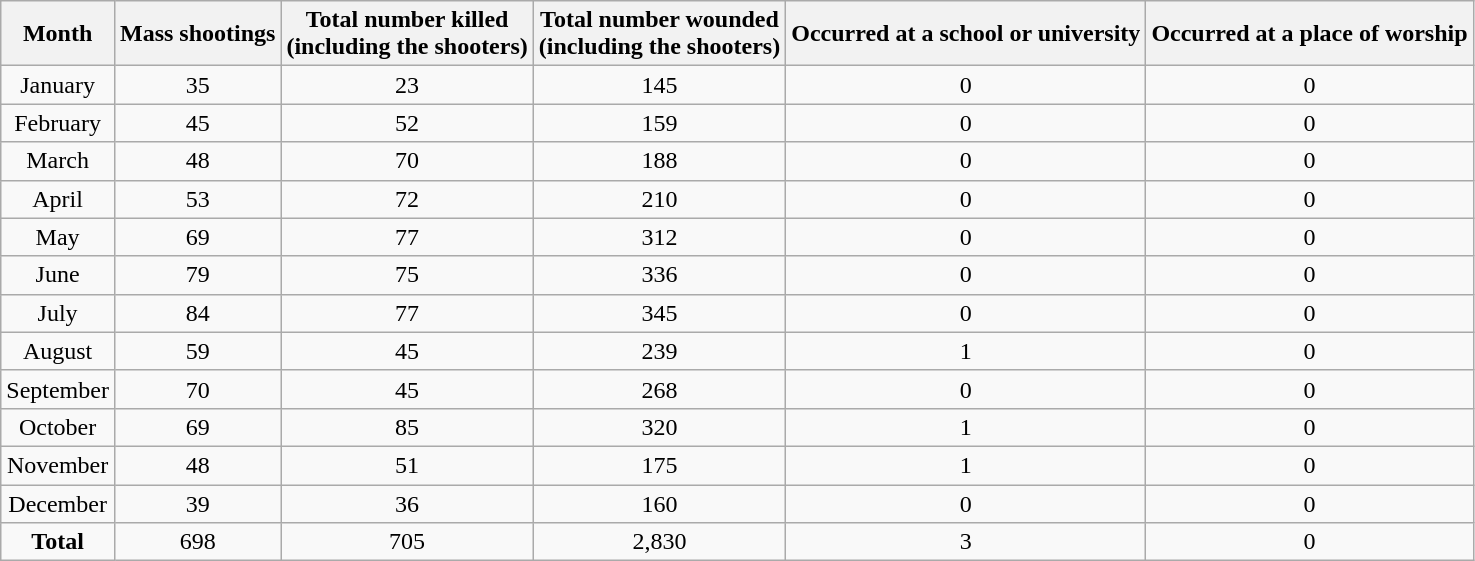<table class="wikitable sortable mw-datatable" style="text-align:center;">
<tr>
<th>Month</th>
<th>Mass shootings</th>
<th>Total number killed<br>(including the shooters)</th>
<th>Total number wounded <br>(including the shooters)</th>
<th>Occurred at a school or university</th>
<th>Occurred at a place of worship</th>
</tr>
<tr>
<td>January</td>
<td>35</td>
<td>23</td>
<td>145</td>
<td>0</td>
<td>0</td>
</tr>
<tr>
<td>February</td>
<td>45</td>
<td>52</td>
<td>159</td>
<td>0</td>
<td>0</td>
</tr>
<tr>
<td>March</td>
<td>48</td>
<td>70</td>
<td>188</td>
<td>0</td>
<td>0</td>
</tr>
<tr>
<td>April</td>
<td>53</td>
<td>72</td>
<td>210</td>
<td>0</td>
<td>0</td>
</tr>
<tr>
<td>May</td>
<td>69</td>
<td>77</td>
<td>312</td>
<td>0</td>
<td>0</td>
</tr>
<tr>
<td>June</td>
<td>79</td>
<td>75</td>
<td>336</td>
<td>0</td>
<td>0</td>
</tr>
<tr>
<td>July</td>
<td>84</td>
<td>77</td>
<td>345</td>
<td>0</td>
<td>0</td>
</tr>
<tr>
<td>August</td>
<td>59</td>
<td>45</td>
<td>239</td>
<td>1</td>
<td>0</td>
</tr>
<tr>
<td>September</td>
<td>70</td>
<td>45</td>
<td>268</td>
<td>0</td>
<td>0</td>
</tr>
<tr>
<td>October</td>
<td>69</td>
<td>85</td>
<td>320</td>
<td>1</td>
<td>0</td>
</tr>
<tr>
<td>November</td>
<td>48</td>
<td>51</td>
<td>175</td>
<td>1</td>
<td>0</td>
</tr>
<tr>
<td>December</td>
<td>39</td>
<td>36</td>
<td>160</td>
<td>0</td>
<td>0</td>
</tr>
<tr>
<td><strong>Total</strong></td>
<td>698</td>
<td>705</td>
<td>2,830</td>
<td>3</td>
<td>0</td>
</tr>
</table>
